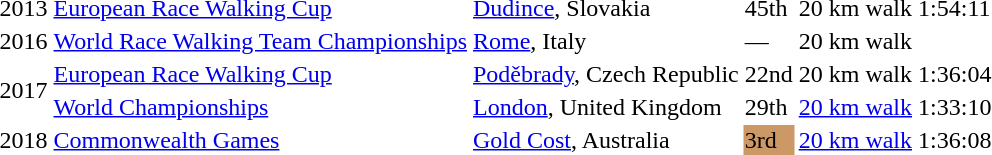<table>
<tr>
<td>2013</td>
<td><a href='#'>European Race Walking Cup</a></td>
<td><a href='#'>Dudince</a>, Slovakia</td>
<td>45th</td>
<td>20 km walk</td>
<td>1:54:11</td>
</tr>
<tr>
<td>2016</td>
<td><a href='#'>World Race Walking Team Championships</a></td>
<td><a href='#'>Rome</a>, Italy</td>
<td>—</td>
<td>20 km walk</td>
<td></td>
</tr>
<tr>
<td rowspan=2>2017</td>
<td><a href='#'>European Race Walking Cup</a></td>
<td><a href='#'>Poděbrady</a>, Czech Republic</td>
<td>22nd</td>
<td>20 km walk</td>
<td>1:36:04</td>
</tr>
<tr>
<td><a href='#'>World Championships</a></td>
<td><a href='#'>London</a>, United Kingdom</td>
<td>29th</td>
<td><a href='#'>20 km walk</a></td>
<td>1:33:10</td>
</tr>
<tr>
<td>2018</td>
<td><a href='#'>Commonwealth Games</a></td>
<td><a href='#'>Gold Cost</a>, Australia</td>
<td bgcolor=cc9966>3rd</td>
<td><a href='#'>20 km walk</a></td>
<td>1:36:08</td>
</tr>
</table>
